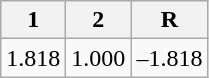<table class="wikitable" border="1">
<tr>
<th>1</th>
<th>2</th>
<th>R</th>
</tr>
<tr>
<td>1.818</td>
<td>1.000</td>
<td>–1.818</td>
</tr>
</table>
